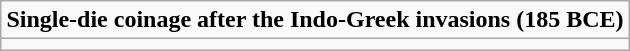<table class="wikitable" style="margin:0 auto;"  align="center"  colspan="1" cellpadding="3" style="font-size: 80%; width: 100%;">
<tr>
<td align=center colspan=1 style="font-size: 100%;"><strong>Single-die coinage after the Indo-Greek invasions (185 BCE)</strong></td>
</tr>
<tr>
<td></td>
</tr>
</table>
